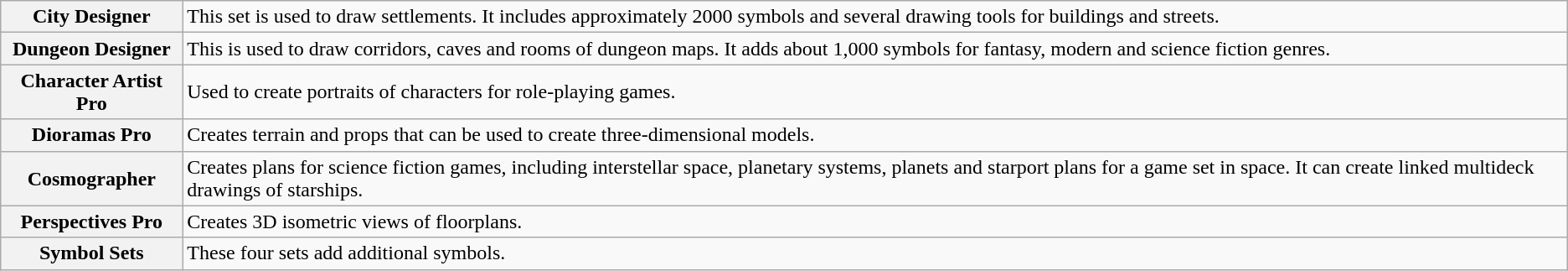<table class="wikitable">
<tr>
<th>City Designer</th>
<td>This set is used to draw settlements. It includes approximately 2000 symbols and several drawing tools for buildings and streets.</td>
</tr>
<tr>
<th>Dungeon Designer</th>
<td>This is used to draw corridors, caves and rooms of dungeon maps. It adds about 1,000 symbols for fantasy, modern and science fiction genres.</td>
</tr>
<tr>
<th>Character Artist Pro</th>
<td>Used to create portraits of characters for role-playing games.</td>
</tr>
<tr>
<th>Dioramas Pro</th>
<td>Creates terrain and props that can be used to create three-dimensional models.</td>
</tr>
<tr>
<th>Cosmographer</th>
<td>Creates plans for science fiction games, including interstellar space, planetary systems, planets and starport plans for a game set in space. It can create linked multideck drawings of starships.</td>
</tr>
<tr>
<th>Perspectives Pro</th>
<td>Creates 3D isometric views of floorplans.</td>
</tr>
<tr>
<th>Symbol Sets</th>
<td>These four sets add additional symbols.</td>
</tr>
</table>
